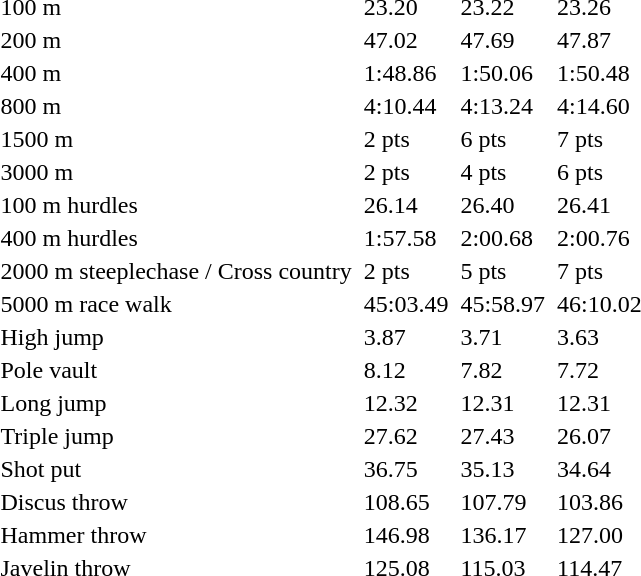<table>
<tr>
<td>100 m<br></td>
<td></td>
<td>23.20</td>
<td></td>
<td>23.22</td>
<td></td>
<td>23.26</td>
</tr>
<tr>
<td>200 m<br></td>
<td></td>
<td>47.02</td>
<td></td>
<td>47.69</td>
<td></td>
<td>47.87</td>
</tr>
<tr>
<td>400 m<br></td>
<td></td>
<td>1:48.86</td>
<td></td>
<td>1:50.06</td>
<td></td>
<td>1:50.48</td>
</tr>
<tr>
<td>800 m<br></td>
<td></td>
<td>4:10.44</td>
<td></td>
<td>4:13.24</td>
<td></td>
<td>4:14.60</td>
</tr>
<tr>
<td>1500 m<br></td>
<td></td>
<td>2 pts</td>
<td></td>
<td>6 pts</td>
<td></td>
<td>7 pts</td>
</tr>
<tr>
<td>3000 m<br></td>
<td></td>
<td>2 pts</td>
<td></td>
<td>4 pts</td>
<td></td>
<td>6 pts</td>
</tr>
<tr>
<td>100 m hurdles<br></td>
<td></td>
<td>26.14</td>
<td></td>
<td>26.40</td>
<td></td>
<td>26.41</td>
</tr>
<tr>
<td>400 m hurdles<br></td>
<td></td>
<td>1:57.58</td>
<td></td>
<td>2:00.68</td>
<td></td>
<td>2:00.76</td>
</tr>
<tr>
<td>2000 m steeplechase / Cross country<br></td>
<td></td>
<td>2 pts</td>
<td></td>
<td>5 pts</td>
<td></td>
<td>7 pts</td>
</tr>
<tr>
<td>5000 m race walk<br></td>
<td></td>
<td>45:03.49</td>
<td></td>
<td>45:58.97</td>
<td></td>
<td>46:10.02</td>
</tr>
<tr>
<td>High jump<br></td>
<td></td>
<td>3.87</td>
<td></td>
<td>3.71</td>
<td></td>
<td>3.63</td>
</tr>
<tr>
<td>Pole vault<br></td>
<td></td>
<td>8.12</td>
<td></td>
<td>7.82</td>
<td></td>
<td>7.72</td>
</tr>
<tr>
<td>Long jump<br></td>
<td></td>
<td>12.32</td>
<td></td>
<td>12.31</td>
<td></td>
<td>12.31</td>
</tr>
<tr>
<td>Triple jump<br></td>
<td></td>
<td>27.62</td>
<td></td>
<td>27.43</td>
<td></td>
<td>26.07</td>
</tr>
<tr>
<td>Shot put<br></td>
<td></td>
<td>36.75</td>
<td></td>
<td>35.13</td>
<td></td>
<td>34.64</td>
</tr>
<tr>
<td>Discus throw<br></td>
<td></td>
<td>108.65</td>
<td></td>
<td>107.79</td>
<td></td>
<td>103.86</td>
</tr>
<tr>
<td>Hammer throw<br></td>
<td></td>
<td>146.98</td>
<td></td>
<td>136.17</td>
<td></td>
<td>127.00</td>
</tr>
<tr>
<td>Javelin throw<br></td>
<td></td>
<td>125.08</td>
<td></td>
<td>115.03</td>
<td></td>
<td>114.47</td>
</tr>
</table>
